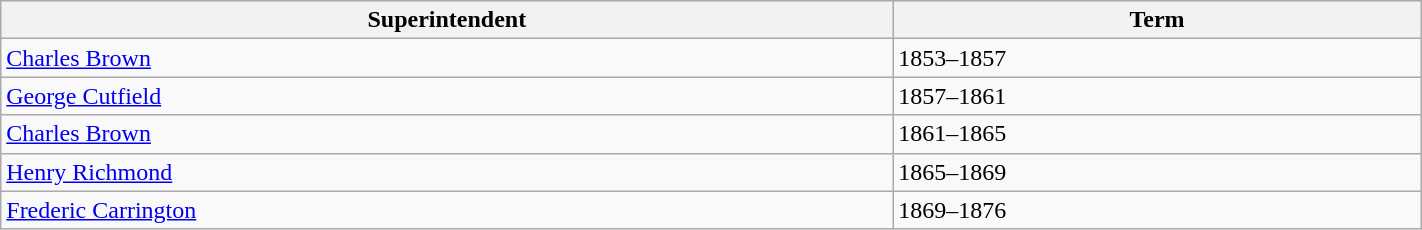<table class="wikitable"  style="width:75%;">
<tr>
<th>Superintendent</th>
<th>Term</th>
</tr>
<tr>
<td><a href='#'>Charles Brown</a></td>
<td>1853–1857</td>
</tr>
<tr>
<td><a href='#'>George Cutfield</a></td>
<td>1857–1861</td>
</tr>
<tr>
<td><a href='#'>Charles Brown</a></td>
<td>1861–1865</td>
</tr>
<tr>
<td><a href='#'>Henry Richmond</a></td>
<td>1865–1869</td>
</tr>
<tr>
<td><a href='#'>Frederic Carrington</a></td>
<td>1869–1876</td>
</tr>
</table>
